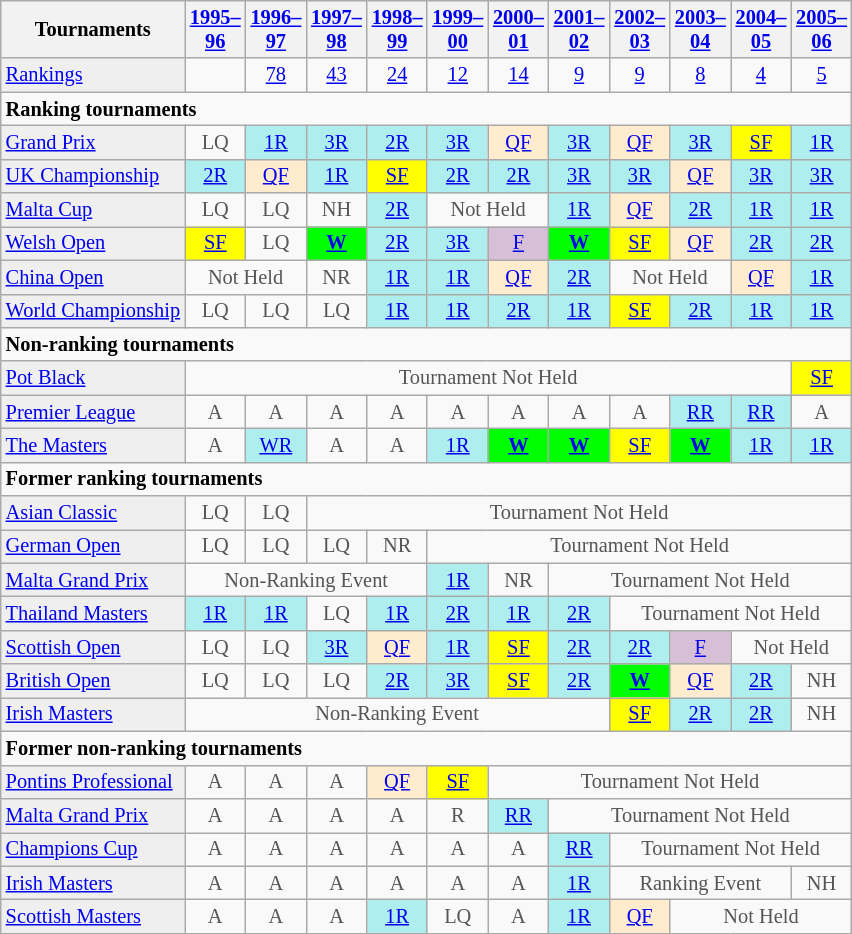<table class="wikitable" style="font-size:85%;">
<tr bgcolor="#efefef">
<th><strong>Tournaments</strong></th>
<th><a href='#'>1995–<br>96</a></th>
<th><a href='#'>1996–<br>97</a></th>
<th><a href='#'>1997–<br>98</a></th>
<th><a href='#'>1998–<br>99</a></th>
<th><a href='#'>1999–<br>00</a></th>
<th><a href='#'>2000–<br>01</a></th>
<th><a href='#'>2001–<br>02</a></th>
<th><a href='#'>2002–<br>03</a></th>
<th><a href='#'>2003–<br>04</a></th>
<th><a href='#'>2004–<br>05</a></th>
<th><a href='#'>2005–<br>06</a></th>
</tr>
<tr>
<td style="background:#EFEFEF;"><a href='#'>Rankings</a></td>
<td align="center"></td>
<td align="center"><a href='#'>78</a></td>
<td align="center"><a href='#'>43</a></td>
<td align="center"><a href='#'>24</a></td>
<td align="center"><a href='#'>12</a></td>
<td align="center"><a href='#'>14</a></td>
<td align="center"><a href='#'>9</a></td>
<td align="center"><a href='#'>9</a></td>
<td align="center"><a href='#'>8</a></td>
<td align="center"><a href='#'>4</a></td>
<td align="center"><a href='#'>5</a></td>
</tr>
<tr>
<td colspan="17"><strong>Ranking tournaments</strong></td>
</tr>
<tr>
<td style="background:#EFEFEF;"><a href='#'>Grand Prix</a></td>
<td align="center" style="color:#555555;">LQ</td>
<td align="center" style="background:#afeeee;"><a href='#'>1R</a></td>
<td align="center" style="background:#afeeee;"><a href='#'>3R</a></td>
<td align="center" style="background:#afeeee;"><a href='#'>2R</a></td>
<td align="center" style="background:#afeeee;"><a href='#'>3R</a></td>
<td align="center" style="background:#ffebcd;"><a href='#'>QF</a></td>
<td align="center" style="background:#afeeee;"><a href='#'>3R</a></td>
<td align="center" style="background:#ffebcd;"><a href='#'>QF</a></td>
<td align="center" style="background:#afeeee;"><a href='#'>3R</a></td>
<td align="center" style="background:yellow;"><a href='#'>SF</a></td>
<td align="center" style="background:#afeeee;"><a href='#'>1R</a></td>
</tr>
<tr>
<td style="background:#EFEFEF;"><a href='#'>UK Championship</a></td>
<td align="center" style="background:#afeeee;"><a href='#'>2R</a></td>
<td align="center" style="background:#ffebcd;"><a href='#'>QF</a></td>
<td align="center" style="background:#afeeee;"><a href='#'>1R</a></td>
<td align="center" style="background:yellow;"><a href='#'>SF</a></td>
<td align="center" style="background:#afeeee;"><a href='#'>2R</a></td>
<td align="center" style="background:#afeeee;"><a href='#'>2R</a></td>
<td align="center" style="background:#afeeee;"><a href='#'>3R</a></td>
<td align="center" style="background:#afeeee;"><a href='#'>3R</a></td>
<td align="center" style="background:#ffebcd;"><a href='#'>QF</a></td>
<td align="center" style="background:#afeeee;"><a href='#'>3R</a></td>
<td align="center" style="background:#afeeee;"><a href='#'>3R</a></td>
</tr>
<tr>
<td style="background:#EFEFEF;"><a href='#'>Malta Cup</a></td>
<td align="center" style="color:#555555;">LQ</td>
<td align="center" style="color:#555555;">LQ</td>
<td align="center" colspan="1" style="color:#555555;">NH</td>
<td align="center" style="background:#afeeee;"><a href='#'>2R</a></td>
<td colspan="2" style="text-align:center;color:#555555;">Not Held</td>
<td align="center" style="background:#afeeee;"><a href='#'>1R</a></td>
<td align="center" style="background:#ffebcd;"><a href='#'>QF</a></td>
<td align="center" style="background:#afeeee;"><a href='#'>2R</a></td>
<td align="center" style="background:#afeeee;"><a href='#'>1R</a></td>
<td align="center" style="background:#afeeee;"><a href='#'>1R</a></td>
</tr>
<tr>
<td style="background:#EFEFEF;"><a href='#'>Welsh Open</a></td>
<td align="center" style="background:yellow;"><a href='#'>SF</a></td>
<td align="center" style="color:#555555;">LQ</td>
<td align="center" style="background:#00ff00;"><a href='#'><strong>W</strong></a></td>
<td align="center" style="background:#afeeee;"><a href='#'>2R</a></td>
<td align="center" style="background:#afeeee;"><a href='#'>3R</a></td>
<td align="center" style="background:#D8BFD8;"><a href='#'>F</a></td>
<td align="center" style="background:#00ff00;"><a href='#'><strong>W</strong></a></td>
<td align="center" style="background:yellow;"><a href='#'>SF</a></td>
<td align="center" style="background:#ffebcd;"><a href='#'>QF</a></td>
<td align="center" style="background:#afeeee;"><a href='#'>2R</a></td>
<td align="center" style="background:#afeeee;"><a href='#'>2R</a></td>
</tr>
<tr>
<td style="background:#EFEFEF;"><a href='#'>China Open</a></td>
<td colspan="2" style="text-align:center;color:#555555;">Not Held</td>
<td align="center" style="color:#555555;">NR</td>
<td align="center" style="background:#afeeee;"><a href='#'>1R</a></td>
<td align="center" style="background:#afeeee;"><a href='#'>1R</a></td>
<td align="center" style="background:#ffebcd;"><a href='#'>QF</a></td>
<td align="center" style="background:#afeeee;"><a href='#'>2R</a></td>
<td colspan="2" style="text-align:center;color:#555555;">Not Held</td>
<td align="center" style="background:#ffebcd;"><a href='#'>QF</a></td>
<td align="center" style="background:#afeeee;"><a href='#'>1R</a></td>
</tr>
<tr>
<td style="background:#EFEFEF;"><a href='#'>World Championship</a></td>
<td align="center" style="color:#555555;">LQ</td>
<td align="center" style="color:#555555;">LQ</td>
<td align="center" style="color:#555555;">LQ</td>
<td align="center" style="background:#afeeee;"><a href='#'>1R</a></td>
<td align="center" style="background:#afeeee;"><a href='#'>1R</a></td>
<td align="center" style="background:#afeeee;"><a href='#'>2R</a></td>
<td align="center" style="background:#afeeee;"><a href='#'>1R</a></td>
<td align="center" style="background:yellow;"><a href='#'>SF</a></td>
<td align="center" style="background:#afeeee;"><a href='#'>2R</a></td>
<td align="center" style="background:#afeeee;"><a href='#'>1R</a></td>
<td align="center" style="background:#afeeee;"><a href='#'>1R</a></td>
</tr>
<tr>
<td colspan="17"><strong>Non-ranking tournaments</strong></td>
</tr>
<tr>
<td style="background:#EFEFEF;"><a href='#'>Pot Black</a></td>
<td colspan="10" style="text-align:center; color:#555555;">Tournament Not Held</td>
<td align="center" style="background:yellow;"><a href='#'>SF</a></td>
</tr>
<tr>
<td style="background:#EFEFEF;"><a href='#'>Premier League</a></td>
<td align="center" style="color:#555555;">A</td>
<td align="center" style="color:#555555;">A</td>
<td align="center" style="color:#555555;">A</td>
<td align="center" style="color:#555555;">A</td>
<td align="center" style="color:#555555;">A</td>
<td align="center" style="color:#555555;">A</td>
<td align="center" style="color:#555555;">A</td>
<td align="center" style="color:#555555;">A</td>
<td align="center" style="background:#afeeee;"><a href='#'>RR</a></td>
<td align="center" style="background:#afeeee;"><a href='#'>RR</a></td>
<td align="center" style="color:#555555;">A</td>
</tr>
<tr>
<td style="background:#EFEFEF;"><a href='#'>The Masters</a></td>
<td align="center" style="color:#555555;">A</td>
<td align="center" style="background:#afeeee;"><a href='#'>WR</a></td>
<td align="center" style="color:#555555;">A</td>
<td align="center" style="color:#555555;">A</td>
<td align="center" style="background:#afeeee;"><a href='#'>1R</a></td>
<td align="center" style="background:#00ff00;"><a href='#'><strong>W</strong></a></td>
<td align="center" style="background:#00ff00;"><a href='#'><strong>W</strong></a></td>
<td align="center" style="background:yellow;"><a href='#'>SF</a></td>
<td align="center" style="background:#00ff00;"><a href='#'><strong>W</strong></a></td>
<td align="center" style="background:#afeeee;"><a href='#'>1R</a></td>
<td align="center" style="background:#afeeee;"><a href='#'>1R</a></td>
</tr>
<tr>
<td colspan="17"><strong>Former ranking tournaments</strong></td>
</tr>
<tr>
<td style="background:#EFEFEF;"><a href='#'>Asian Classic</a></td>
<td style="text-align:center; color:#555555;">LQ</td>
<td style="text-align:center; color:#555555;">LQ</td>
<td colspan="30" style="text-align:center; color:#555555;">Tournament Not Held</td>
</tr>
<tr>
<td style="background:#EFEFEF;"><a href='#'>German Open</a></td>
<td style="text-align:center; color:#555555;">LQ</td>
<td style="text-align:center; color:#555555;">LQ</td>
<td style="text-align:center; color:#555555;">LQ</td>
<td style="text-align:center; color:#555555;">NR</td>
<td colspan="30" style="text-align:center; color:#555555;">Tournament Not Held</td>
</tr>
<tr>
<td style="background:#EFEFEF;"><a href='#'>Malta Grand Prix</a></td>
<td colspan="4" style="text-align:center;color:#555555;">Non-Ranking Event</td>
<td align="center" style="background:#afeeee;"><a href='#'>1R</a></td>
<td style="text-align:center; color:#555555;">NR</td>
<td colspan="30" style="text-align:center;color:#555555;">Tournament Not Held</td>
</tr>
<tr>
<td style="background:#EFEFEF;"><a href='#'>Thailand Masters</a></td>
<td align="center" style="background:#afeeee;"><a href='#'>1R</a></td>
<td align="center" style="background:#afeeee;"><a href='#'>1R</a></td>
<td align="center" style="color:#555555;">LQ</td>
<td align="center" style="background:#afeeee;"><a href='#'>1R</a></td>
<td align="center" style="background:#afeeee;"><a href='#'>2R</a></td>
<td align="center" style="background:#afeeee;"><a href='#'>1R</a></td>
<td align="center" style="background:#afeeee;"><a href='#'>2R</a></td>
<td colspan="4" style="text-align:center;color:#555555;">Tournament Not Held</td>
</tr>
<tr>
<td style="background:#EFEFEF;"><a href='#'>Scottish Open</a></td>
<td align="center" style="color:#555555;">LQ</td>
<td align="center" style="color:#555555;">LQ</td>
<td align="center" style="background:#afeeee;"><a href='#'>3R</a></td>
<td align="center" style="background:#ffebcd;"><a href='#'>QF</a></td>
<td align="center" style="background:#afeeee;"><a href='#'>1R</a></td>
<td align="center" style="background:yellow;"><a href='#'>SF</a></td>
<td align="center" style="background:#afeeee;"><a href='#'>2R</a></td>
<td align="center" style="background:#afeeee;"><a href='#'>2R</a></td>
<td align="center" style="background:#D8BFD8;"><a href='#'>F</a></td>
<td colspan="2" style="text-align:center;color:#555555;">Not Held</td>
</tr>
<tr>
<td style="background:#EFEFEF;"><a href='#'>British Open</a></td>
<td align="center" style="color:#555555;">LQ</td>
<td align="center" style="color:#555555;">LQ</td>
<td align="center" style="color:#555555;">LQ</td>
<td align="center" style="background:#afeeee;"><a href='#'>2R</a></td>
<td align="center" style="background:#afeeee;"><a href='#'>3R</a></td>
<td align="center" style="background:yellow;"><a href='#'>SF</a></td>
<td align="center" style="background:#afeeee;"><a href='#'>2R</a></td>
<td align="center" style="background:#00ff00;"><a href='#'><strong>W</strong></a></td>
<td align="center" style="background:#ffebcd;"><a href='#'>QF</a></td>
<td align="center" style="background:#afeeee;"><a href='#'>2R</a></td>
<td align="center" style="color:#555555;">NH</td>
</tr>
<tr>
<td style="background:#EFEFEF;"><a href='#'>Irish Masters</a></td>
<td colspan="7" style="text-align:center;color:#555555;">Non-Ranking Event</td>
<td align="center" style="background:yellow;"><a href='#'>SF</a></td>
<td align="center" style="background:#afeeee;"><a href='#'>2R</a></td>
<td align="center" style="background:#afeeee;"><a href='#'>2R</a></td>
<td align="center" style="color:#555555;">NH</td>
</tr>
<tr>
<td colspan="17"><strong>Former non-ranking tournaments</strong></td>
</tr>
<tr>
<td style="background:#EFEFEF;"><a href='#'>Pontins Professional</a></td>
<td align="center" style="color:#555555;">A</td>
<td align="center" style="color:#555555;">A</td>
<td align="center" style="color:#555555;">A</td>
<td align="center" style="background:#ffebcd;"><a href='#'>QF</a></td>
<td align="center" style="background:yellow;"><a href='#'>SF</a></td>
<td colspan="30" style="text-align:center;color:#555555;">Tournament Not Held</td>
</tr>
<tr>
<td style="background:#EFEFEF;"><a href='#'>Malta Grand Prix</a></td>
<td align="center" style="color:#555555;">A</td>
<td align="center" style="color:#555555;">A</td>
<td align="center" style="color:#555555;">A</td>
<td align="center" style="color:#555555;">A</td>
<td align="center" style="color:#555555;">R</td>
<td align="center" style="background:#afeeee;"><a href='#'>RR</a></td>
<td colspan="30" style="text-align:center;color:#555555;">Tournament Not Held</td>
</tr>
<tr>
<td style="background:#EFEFEF;"><a href='#'>Champions Cup</a></td>
<td align="center" style="color:#555555;">A</td>
<td align="center" style="color:#555555;">A</td>
<td align="center" style="color:#555555;">A</td>
<td align="center" style="color:#555555;">A</td>
<td align="center" style="color:#555555;">A</td>
<td align="center" style="color:#555555;">A</td>
<td align="center" style="background:#afeeee;"><a href='#'>RR</a></td>
<td colspan="30" style="text-align:center;color:#555555;">Tournament Not Held</td>
</tr>
<tr>
<td style="background:#EFEFEF;"><a href='#'>Irish Masters</a></td>
<td align="center" style="color:#555555;">A</td>
<td align="center" style="color:#555555;">A</td>
<td align="center" style="color:#555555;">A</td>
<td align="center" style="color:#555555;">A</td>
<td align="center" style="color:#555555;">A</td>
<td align="center" style="color:#555555;">A</td>
<td align="center" style="background:#afeeee;"><a href='#'>1R</a></td>
<td align="center" colspan="3" style="color:#555555;">Ranking Event</td>
<td align="center" style="color:#555555;">NH</td>
</tr>
<tr>
<td style="background:#EFEFEF;"><a href='#'>Scottish Masters</a></td>
<td align="center" style="color:#555555;">A</td>
<td align="center" style="color:#555555;">A</td>
<td align="center" style="color:#555555;">A</td>
<td align="center" style="background:#afeeee;"><a href='#'>1R</a></td>
<td align="center" style="color:#555555;">LQ</td>
<td align="center" style="color:#555555;">A</td>
<td align="center" style="background:#afeeee;"><a href='#'>1R</a></td>
<td align="center" style="background:#ffebcd;"><a href='#'>QF</a></td>
<td colspan="3" style="text-align:center;color:#555555;">Not Held</td>
</tr>
</table>
